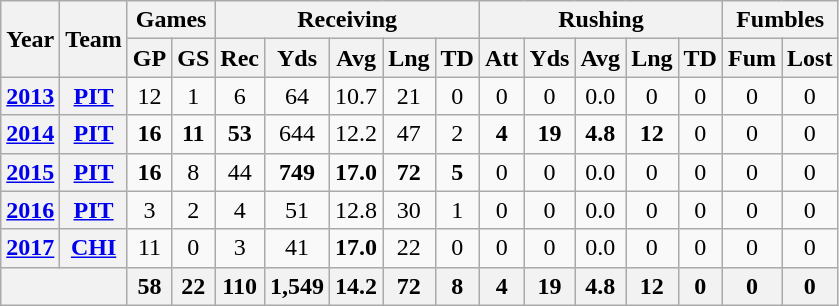<table class= "wikitable" style="text-align:center;">
<tr>
<th rowspan="2">Year</th>
<th rowspan="2">Team</th>
<th colspan="2">Games</th>
<th colspan="5">Receiving</th>
<th colspan="5">Rushing</th>
<th colspan="2">Fumbles</th>
</tr>
<tr>
<th>GP</th>
<th>GS</th>
<th>Rec</th>
<th>Yds</th>
<th>Avg</th>
<th>Lng</th>
<th>TD</th>
<th>Att</th>
<th>Yds</th>
<th>Avg</th>
<th>Lng</th>
<th>TD</th>
<th>Fum</th>
<th>Lost</th>
</tr>
<tr>
<th><a href='#'>2013</a></th>
<th><a href='#'>PIT</a></th>
<td>12</td>
<td>1</td>
<td>6</td>
<td>64</td>
<td>10.7</td>
<td>21</td>
<td>0</td>
<td>0</td>
<td>0</td>
<td>0.0</td>
<td>0</td>
<td>0</td>
<td>0</td>
<td>0</td>
</tr>
<tr>
<th><a href='#'>2014</a></th>
<th><a href='#'>PIT</a></th>
<td><strong>16</strong></td>
<td><strong>11</strong></td>
<td><strong>53</strong></td>
<td>644</td>
<td>12.2</td>
<td>47</td>
<td>2</td>
<td><strong>4</strong></td>
<td><strong>19</strong></td>
<td><strong>4.8</strong></td>
<td><strong>12</strong></td>
<td>0</td>
<td>0</td>
<td>0</td>
</tr>
<tr>
<th><a href='#'>2015</a></th>
<th><a href='#'>PIT</a></th>
<td><strong>16</strong></td>
<td>8</td>
<td>44</td>
<td><strong>749</strong></td>
<td><strong>17.0</strong></td>
<td><strong>72</strong></td>
<td><strong>5</strong></td>
<td>0</td>
<td>0</td>
<td>0.0</td>
<td>0</td>
<td>0</td>
<td>0</td>
<td>0</td>
</tr>
<tr>
<th><a href='#'>2016</a></th>
<th><a href='#'>PIT</a></th>
<td>3</td>
<td>2</td>
<td>4</td>
<td>51</td>
<td>12.8</td>
<td>30</td>
<td>1</td>
<td>0</td>
<td>0</td>
<td>0.0</td>
<td>0</td>
<td>0</td>
<td>0</td>
<td>0</td>
</tr>
<tr>
<th><a href='#'>2017</a></th>
<th><a href='#'>CHI</a></th>
<td>11</td>
<td>0</td>
<td>3</td>
<td>41</td>
<td><strong>17.0</strong></td>
<td>22</td>
<td>0</td>
<td>0</td>
<td>0</td>
<td>0.0</td>
<td>0</td>
<td>0</td>
<td>0</td>
<td>0</td>
</tr>
<tr>
<th colspan="2"></th>
<th>58</th>
<th>22</th>
<th>110</th>
<th>1,549</th>
<th>14.2</th>
<th>72</th>
<th>8</th>
<th>4</th>
<th>19</th>
<th>4.8</th>
<th>12</th>
<th>0</th>
<th>0</th>
<th>0</th>
</tr>
</table>
